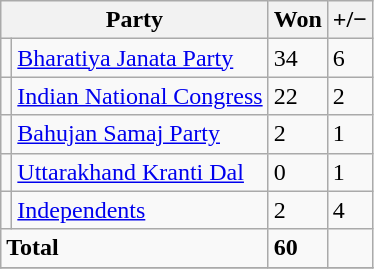<table class="sortable wikitable">
<tr>
<th colspan="2">Party</th>
<th>Won</th>
<th><strong>+/−</strong></th>
</tr>
<tr>
<td></td>
<td><a href='#'>Bharatiya Janata Party</a></td>
<td>34</td>
<td>6</td>
</tr>
<tr>
<td></td>
<td><a href='#'>Indian National Congress</a></td>
<td>22</td>
<td>2</td>
</tr>
<tr>
<td></td>
<td><a href='#'>Bahujan Samaj Party</a></td>
<td>2</td>
<td>1</td>
</tr>
<tr>
<td></td>
<td><a href='#'>Uttarakhand Kranti Dal</a></td>
<td>0</td>
<td>1</td>
</tr>
<tr>
<td></td>
<td><a href='#'>Independents</a></td>
<td>2</td>
<td>4</td>
</tr>
<tr>
<td colspan="2"><strong>Total</strong></td>
<td><strong>60</strong></td>
<td></td>
</tr>
<tr>
</tr>
</table>
